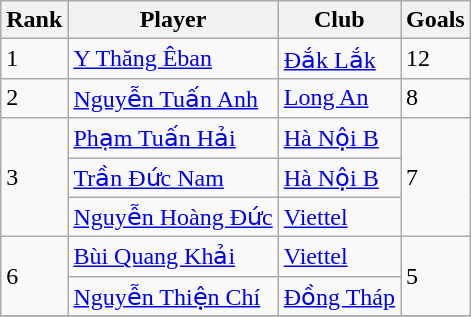<table class="wikitable">
<tr>
<th>Rank</th>
<th>Player</th>
<th>Club</th>
<th>Goals</th>
</tr>
<tr>
<td rowspan=1>1</td>
<td> <a href='#'>Y Thăng Êban</a></td>
<td><a href='#'>Đắk Lắk</a></td>
<td rowspan=1>12</td>
</tr>
<tr>
<td rowspan=1>2</td>
<td> <a href='#'>Nguyễn Tuấn Anh</a></td>
<td><a href='#'>Long An</a></td>
<td rowspan=1>8</td>
</tr>
<tr>
<td rowspan=3>3</td>
<td> <a href='#'>Phạm Tuấn Hải</a></td>
<td><a href='#'>Hà Nội B</a></td>
<td rowspan=3>7</td>
</tr>
<tr>
<td> <a href='#'>Trần Đức Nam</a></td>
<td><a href='#'>Hà Nội B</a></td>
</tr>
<tr>
<td> <a href='#'>Nguyễn Hoàng Đức</a></td>
<td><a href='#'>Viettel</a></td>
</tr>
<tr>
<td rowspan=2>6</td>
<td> <a href='#'>Bùi Quang Khải</a></td>
<td><a href='#'>Viettel</a></td>
<td rowspan=2>5</td>
</tr>
<tr>
<td> <a href='#'>Nguyễn Thiện Chí</a></td>
<td><a href='#'>Đồng Tháp</a></td>
</tr>
<tr>
</tr>
</table>
